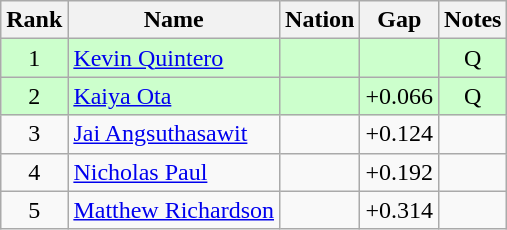<table class="wikitable sortable" style="text-align:center">
<tr>
<th>Rank</th>
<th>Name</th>
<th>Nation</th>
<th>Gap</th>
<th>Notes</th>
</tr>
<tr bgcolor=ccffcc>
<td>1</td>
<td align=left><a href='#'>Kevin Quintero</a></td>
<td align=left></td>
<td></td>
<td>Q</td>
</tr>
<tr bgcolor=ccffcc>
<td>2</td>
<td align=left><a href='#'>Kaiya Ota</a></td>
<td align=left></td>
<td>+0.066</td>
<td>Q</td>
</tr>
<tr>
<td>3</td>
<td align=left><a href='#'>Jai Angsuthasawit</a></td>
<td align=left></td>
<td>+0.124</td>
<td></td>
</tr>
<tr>
<td>4</td>
<td align=left><a href='#'>Nicholas Paul</a></td>
<td align=left></td>
<td>+0.192</td>
<td></td>
</tr>
<tr>
<td>5</td>
<td align=left><a href='#'>Matthew Richardson</a></td>
<td align=left></td>
<td>+0.314</td>
<td></td>
</tr>
</table>
